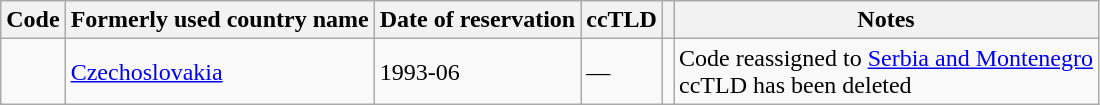<table class="wikitable sortable">
<tr>
<th>Code</th>
<th>Formerly used country name</th>
<th>Date of reservation</th>
<th>ccTLD</th>
<th></th>
<th class="unsortable">Notes</th>
</tr>
<tr>
<td></td>
<td><a href='#'>Czechoslovakia</a></td>
<td>1993-06</td>
<td>—</td>
<td><a href='#'></a></td>
<td>Code reassigned to <a href='#'>Serbia and Montenegro</a><br>ccTLD  has been deleted</td>
</tr>
</table>
